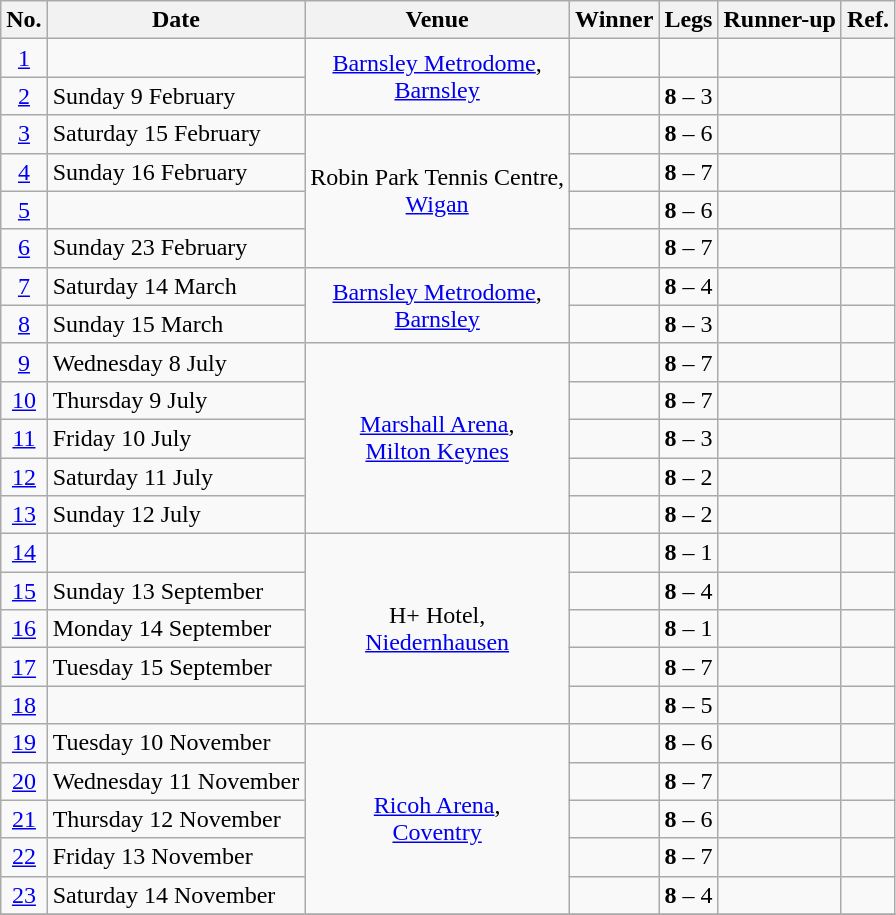<table class="wikitable">
<tr>
<th>No.</th>
<th>Date</th>
<th>Venue</th>
<th>Winner</th>
<th>Legs</th>
<th>Runner-up</th>
<th>Ref.</th>
</tr>
<tr>
<td align=center><a href='#'>1</a></td>
<td align=left></td>
<td align="center" rowspan="2"><a href='#'>Barnsley Metrodome</a>,<br>  <a href='#'>Barnsley</a></td>
<td align="right"></td>
<td align="center"></td>
<td></td>
<td align="center"></td>
</tr>
<tr>
<td align=center><a href='#'>2</a></td>
<td align=left>Sunday 9 February</td>
<td align="right"></td>
<td align="center"><strong>8</strong> – 3</td>
<td></td>
<td align="center"></td>
</tr>
<tr>
<td align=center><a href='#'>3</a></td>
<td align=left>Saturday 15 February</td>
<td align="center" rowspan="4">Robin Park Tennis Centre,<br> <a href='#'>Wigan</a></td>
<td align="right"></td>
<td align="center"><strong>8</strong> – 6</td>
<td></td>
<td align="center"></td>
</tr>
<tr>
<td align=center><a href='#'>4</a></td>
<td align=left>Sunday 16 February</td>
<td align="right"></td>
<td align="center"><strong>8</strong> – 7</td>
<td></td>
<td align="center"></td>
</tr>
<tr>
<td align=center><a href='#'>5</a></td>
<td align=left></td>
<td align="right"></td>
<td align="center"><strong>8</strong> – 6</td>
<td></td>
<td align="center"></td>
</tr>
<tr>
<td align=center><a href='#'>6</a></td>
<td align=left>Sunday 23 February</td>
<td align="right"></td>
<td align="center"><strong>8</strong> – 7</td>
<td></td>
<td align="center"></td>
</tr>
<tr>
<td align=center><a href='#'>7</a></td>
<td align=left>Saturday 14 March</td>
<td align="center" rowspan="2"><a href='#'>Barnsley Metrodome</a>,<br>  <a href='#'>Barnsley</a></td>
<td align="right"></td>
<td align="center"><strong>8</strong> – 4</td>
<td></td>
<td align="center"></td>
</tr>
<tr>
<td align=center><a href='#'>8</a></td>
<td align=left>Sunday 15 March</td>
<td align="right"></td>
<td align="center"><strong>8</strong> – 3</td>
<td></td>
<td align="center"></td>
</tr>
<tr>
<td align=center><a href='#'>9</a></td>
<td align=left>Wednesday 8 July</td>
<td align="center" rowspan="5"><a href='#'>Marshall Arena</a>,<br> <a href='#'>Milton Keynes</a></td>
<td align="right"></td>
<td align="center"><strong>8</strong> – 7</td>
<td></td>
<td align="center"></td>
</tr>
<tr>
<td align=center><a href='#'>10</a></td>
<td align=left>Thursday 9 July</td>
<td align="right"></td>
<td align="center"><strong>8</strong> – 7</td>
<td></td>
<td align="center"></td>
</tr>
<tr>
<td align=center><a href='#'>11</a></td>
<td align=left>Friday 10 July</td>
<td align="right"></td>
<td align="center"><strong>8</strong> – 3</td>
<td></td>
<td align="center"></td>
</tr>
<tr>
<td align=center><a href='#'>12</a></td>
<td align=left>Saturday 11 July</td>
<td align="right"></td>
<td align="center"><strong>8</strong> – 2</td>
<td></td>
<td align="center"></td>
</tr>
<tr>
<td align=center><a href='#'>13</a></td>
<td align=left>Sunday 12 July</td>
<td align="right"></td>
<td align="center"><strong>8</strong> – 2</td>
<td></td>
<td align="center"></td>
</tr>
<tr>
<td align=center><a href='#'>14</a></td>
<td align=left></td>
<td align="center" rowspan="5">H+ Hotel,<br> <a href='#'>Niedernhausen</a></td>
<td align="right"></td>
<td align="center"><strong>8</strong> – 1</td>
<td></td>
<td align="center"></td>
</tr>
<tr>
<td align=center><a href='#'>15</a></td>
<td align=left>Sunday 13 September</td>
<td align="right"></td>
<td align="center"><strong>8</strong> – 4</td>
<td></td>
<td align="center"></td>
</tr>
<tr>
<td align=center><a href='#'>16</a></td>
<td align=left>Monday 14 September</td>
<td align="right"></td>
<td align="center"><strong>8</strong> – 1</td>
<td></td>
<td align="center"></td>
</tr>
<tr>
<td align=center><a href='#'>17</a></td>
<td align=left>Tuesday 15 September</td>
<td align="right"></td>
<td align="center"><strong>8</strong> – 7</td>
<td></td>
<td align="center"></td>
</tr>
<tr>
<td align=center><a href='#'>18</a></td>
<td align=left></td>
<td align="right"></td>
<td align="center"><strong>8</strong> – 5</td>
<td></td>
<td align="center"></td>
</tr>
<tr>
<td align=center><a href='#'>19</a></td>
<td align=left>Tuesday 10 November</td>
<td align="center" rowspan="5"><a href='#'>Ricoh Arena</a>,<br> <a href='#'>Coventry</a></td>
<td align="right"></td>
<td align="center"><strong>8</strong> – 6</td>
<td></td>
<td align="center"></td>
</tr>
<tr>
<td align=center><a href='#'>20</a></td>
<td align=left>Wednesday 11 November</td>
<td align="right"></td>
<td align="center"><strong>8</strong> – 7</td>
<td></td>
<td align="center"></td>
</tr>
<tr>
<td align=center><a href='#'>21</a></td>
<td align=left>Thursday 12 November</td>
<td align="right"></td>
<td align="center"><strong>8</strong> – 6</td>
<td></td>
<td align="center"></td>
</tr>
<tr>
<td align=center><a href='#'>22</a></td>
<td align=left>Friday 13 November</td>
<td align="right"></td>
<td align="center"><strong>8</strong> – 7</td>
<td></td>
<td align="center"></td>
</tr>
<tr>
<td align=center><a href='#'>23</a></td>
<td align=left>Saturday 14 November</td>
<td align="right"></td>
<td align="center"><strong>8</strong> – 4</td>
<td></td>
<td align="center"></td>
</tr>
<tr>
</tr>
</table>
